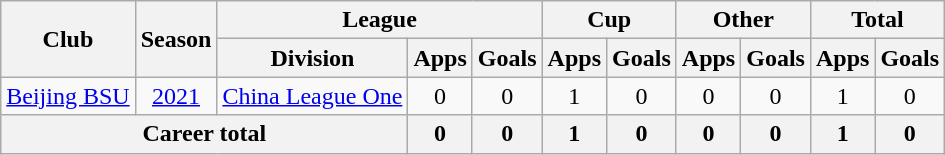<table class="wikitable" style="text-align: center">
<tr>
<th rowspan="2">Club</th>
<th rowspan="2">Season</th>
<th colspan="3">League</th>
<th colspan="2">Cup</th>
<th colspan="2">Other</th>
<th colspan="2">Total</th>
</tr>
<tr>
<th>Division</th>
<th>Apps</th>
<th>Goals</th>
<th>Apps</th>
<th>Goals</th>
<th>Apps</th>
<th>Goals</th>
<th>Apps</th>
<th>Goals</th>
</tr>
<tr>
<td><a href='#'>Beijing BSU</a></td>
<td><a href='#'>2021</a></td>
<td><a href='#'>China League One</a></td>
<td>0</td>
<td>0</td>
<td>1</td>
<td>0</td>
<td>0</td>
<td>0</td>
<td>1</td>
<td>0</td>
</tr>
<tr>
<th colspan=3>Career total</th>
<th>0</th>
<th>0</th>
<th>1</th>
<th>0</th>
<th>0</th>
<th>0</th>
<th>1</th>
<th>0</th>
</tr>
</table>
